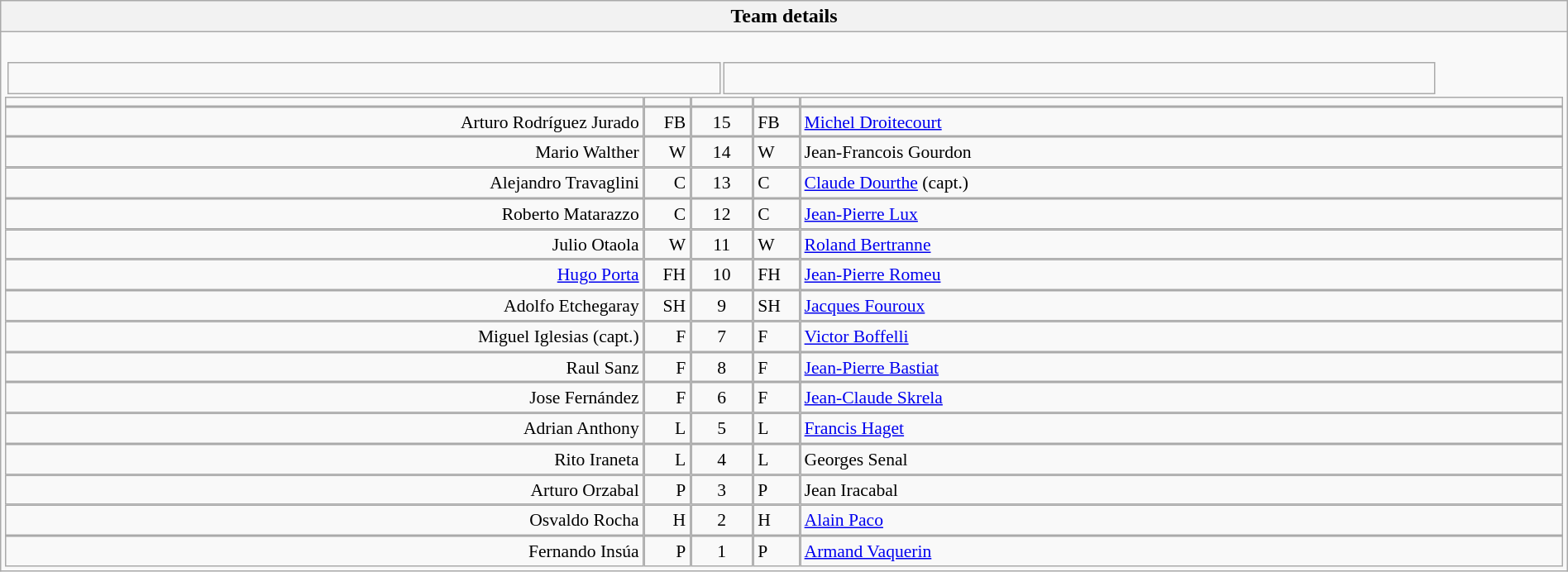<table style="width:100%" class="wikitable collapsible collapsed">
<tr>
<th>Team details</th>
</tr>
<tr>
<td><br><table width=92% |>
<tr>
<td></td>
<td><br></td>
</tr>
</table>
<table width="100%" style="font-size: 90%; " cellspacing="0" cellpadding="0" align=center>
<tr>
<td width=41%; text-align=right></td>
<td width=3%; text-align:right></td>
<td width=4%; text-align:center></td>
<td width=3%; text-align:left></td>
<td width=49%; text-align:left></td>
</tr>
<tr>
<td align=right>Arturo Rodríguez Jurado</td>
<td align=right>FB</td>
<td align=center>15</td>
<td>FB</td>
<td><a href='#'>Michel Droitecourt</a></td>
</tr>
<tr>
<td align=right>Mario Walther</td>
<td align=right>W</td>
<td align=center>14</td>
<td>W</td>
<td>Jean-Francois Gourdon</td>
</tr>
<tr>
<td align=right>Alejandro Travaglini</td>
<td align=right>C</td>
<td align=center>13</td>
<td>C</td>
<td><a href='#'>Claude Dourthe</a> (capt.)</td>
</tr>
<tr>
<td align=right>Roberto Matarazzo</td>
<td align=right>C</td>
<td align=center>12</td>
<td>C</td>
<td><a href='#'>Jean-Pierre Lux</a></td>
</tr>
<tr>
<td align=right>Julio Otaola</td>
<td align=right>W</td>
<td align=center>11</td>
<td>W</td>
<td><a href='#'>Roland Bertranne</a></td>
</tr>
<tr>
<td align=right><a href='#'>Hugo Porta</a></td>
<td align=right>FH</td>
<td align=center>10</td>
<td>FH</td>
<td><a href='#'>Jean-Pierre Romeu</a></td>
</tr>
<tr>
<td align=right>Adolfo Etchegaray</td>
<td align=right>SH</td>
<td align=center>9</td>
<td>SH</td>
<td><a href='#'>Jacques Fouroux</a></td>
</tr>
<tr>
<td align=right>Miguel Iglesias (capt.)</td>
<td align=right>F</td>
<td align=center>7</td>
<td>F</td>
<td><a href='#'>Victor Boffelli</a></td>
</tr>
<tr>
<td align=right>Raul Sanz</td>
<td align=right>F</td>
<td align=center>8</td>
<td>F</td>
<td><a href='#'>Jean-Pierre Bastiat</a></td>
</tr>
<tr>
<td align=right>Jose Fernández</td>
<td align=right>F</td>
<td align=center>6</td>
<td>F</td>
<td><a href='#'>Jean-Claude Skrela</a></td>
</tr>
<tr>
<td align=right>Adrian Anthony</td>
<td align=right>L</td>
<td align=center>5</td>
<td>L</td>
<td><a href='#'>Francis Haget</a></td>
</tr>
<tr>
<td align=right>Rito Iraneta</td>
<td align=right>L</td>
<td align=center>4</td>
<td>L</td>
<td>Georges Senal</td>
</tr>
<tr>
<td align=right>Arturo Orzabal</td>
<td align=right>P</td>
<td align=center>3</td>
<td>P</td>
<td>Jean Iracabal</td>
</tr>
<tr>
<td align=right>Osvaldo Rocha</td>
<td align=right>H</td>
<td align=center>2</td>
<td>H</td>
<td><a href='#'>Alain Paco</a></td>
</tr>
<tr>
<td align=right>Fernando Insúa</td>
<td align=right>P</td>
<td align=center>1</td>
<td>P</td>
<td><a href='#'>Armand Vaquerin</a></td>
</tr>
</table>
</td>
</tr>
</table>
